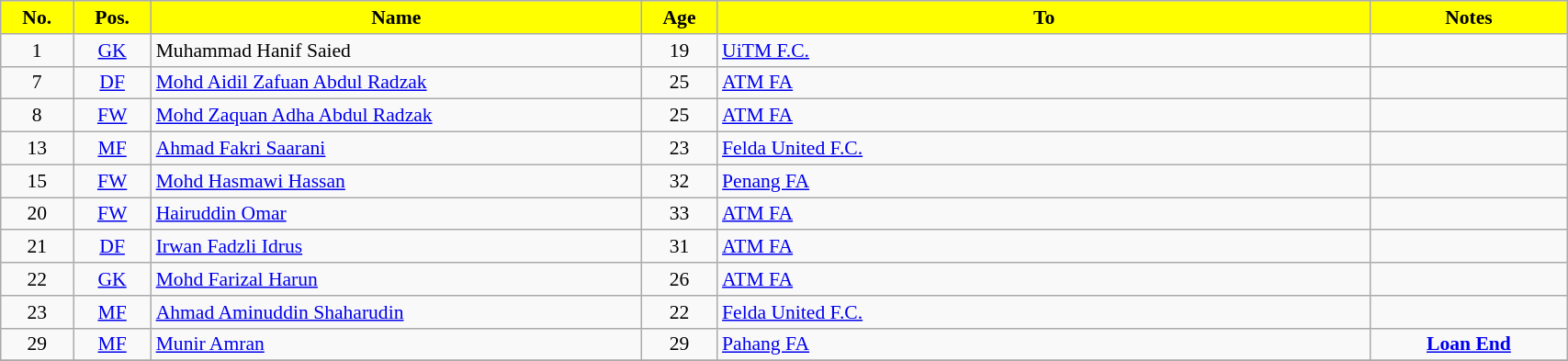<table class="wikitable sortable" style="text-align:Center; font-size:90%; width:90%;">
<tr>
<th style="background:Yellow; color:Black; width:2%">No.</th>
<th style="background:Yellow; color:Black; width:2%">Pos.</th>
<th style="background:Yellow; color:Black; width:15%">Name</th>
<th style="background:Yellow; color:Black; width:2%">Age</th>
<th style="background:Yellow; color:Black; width:20%">To</th>
<th style="background:Yellow; color:Black; width:6%">Notes</th>
</tr>
<tr>
<td>1</td>
<td><a href='#'>GK</a></td>
<td align=left> Muhammad Hanif Saied</td>
<td>19</td>
<td align=left> <a href='#'>UiTM F.C.</a></td>
<td></td>
</tr>
<tr>
<td>7</td>
<td><a href='#'>DF</a></td>
<td align=left> <a href='#'>Mohd Aidil Zafuan Abdul Radzak</a></td>
<td>25</td>
<td align=left> <a href='#'>ATM FA</a></td>
<td></td>
</tr>
<tr>
<td>8</td>
<td><a href='#'>FW</a></td>
<td align=left> <a href='#'>Mohd Zaquan Adha Abdul Radzak</a></td>
<td>25</td>
<td align=left> <a href='#'>ATM FA</a></td>
<td></td>
</tr>
<tr>
<td>13</td>
<td><a href='#'>MF</a></td>
<td align=left> <a href='#'>Ahmad Fakri Saarani</a></td>
<td>23</td>
<td align=left> <a href='#'>Felda United F.C.</a></td>
<td></td>
</tr>
<tr>
<td>15</td>
<td><a href='#'>FW</a></td>
<td align=left> <a href='#'>Mohd Hasmawi Hassan</a></td>
<td>32</td>
<td align=left> <a href='#'>Penang FA</a></td>
<td></td>
</tr>
<tr>
<td>20</td>
<td><a href='#'>FW</a></td>
<td align=left> <a href='#'>Hairuddin Omar</a></td>
<td>33</td>
<td align=left> <a href='#'>ATM FA</a></td>
<td></td>
</tr>
<tr>
<td>21</td>
<td><a href='#'>DF</a></td>
<td align=left> <a href='#'>Irwan Fadzli Idrus</a></td>
<td>31</td>
<td align=left> <a href='#'>ATM FA</a></td>
<td></td>
</tr>
<tr>
<td>22</td>
<td><a href='#'>GK</a></td>
<td align=left> <a href='#'>Mohd Farizal Harun</a></td>
<td>26</td>
<td align=left> <a href='#'>ATM FA</a></td>
<td></td>
</tr>
<tr>
<td>23</td>
<td><a href='#'>MF</a></td>
<td align=left> <a href='#'>Ahmad Aminuddin Shaharudin</a></td>
<td>22</td>
<td align=left> <a href='#'>Felda United F.C.</a></td>
<td></td>
</tr>
<tr>
<td>29</td>
<td><a href='#'>MF</a></td>
<td align=left> <a href='#'>Munir Amran</a></td>
<td>29</td>
<td align=left> <a href='#'>Pahang FA</a></td>
<td><strong><a href='#'>Loan End</a></strong></td>
</tr>
<tr>
</tr>
</table>
